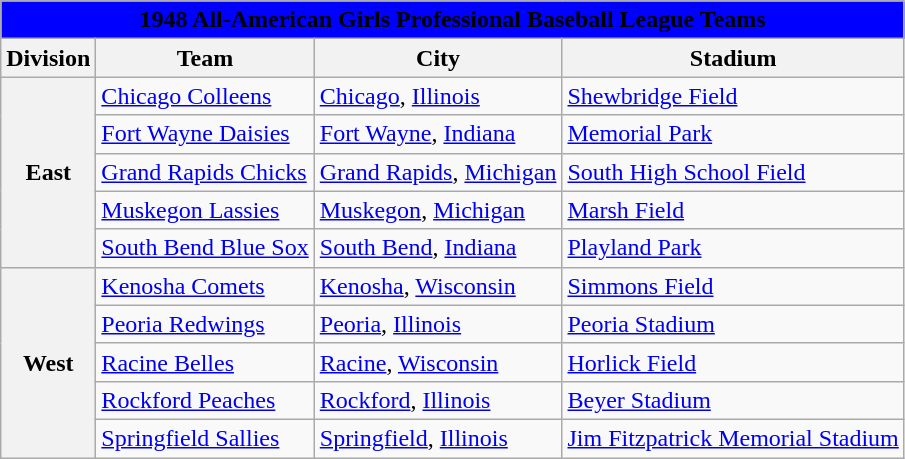<table class="wikitable" style="width:auto">
<tr>
<td bgcolor="#0000FF" align="center" colspan="6"><strong><span>1948 All-American Girls Professional Baseball League Teams</span></strong></td>
</tr>
<tr>
<th><strong>Division</strong></th>
<th><strong>Team</strong></th>
<th><strong>City</strong></th>
<th><strong>Stadium</strong></th>
</tr>
<tr>
<th rowspan="5">East</th>
<td><a href='#'>Chicago Colleens</a></td>
<td><a href='#'>Chicago</a>, <a href='#'>Illinois</a></td>
<td><a href='#'>Shewbridge Field</a></td>
</tr>
<tr>
<td><a href='#'>Fort Wayne Daisies</a></td>
<td><a href='#'>Fort Wayne</a>, <a href='#'>Indiana</a></td>
<td><a href='#'>Memorial Park</a></td>
</tr>
<tr>
<td><a href='#'>Grand Rapids Chicks</a></td>
<td><a href='#'>Grand Rapids</a>, <a href='#'>Michigan</a></td>
<td><a href='#'>South High School Field</a></td>
</tr>
<tr>
<td><a href='#'>Muskegon Lassies</a></td>
<td><a href='#'>Muskegon</a>, <a href='#'>Michigan</a></td>
<td><a href='#'>Marsh Field</a></td>
</tr>
<tr>
<td><a href='#'>South Bend Blue Sox</a></td>
<td><a href='#'>South Bend</a>, <a href='#'>Indiana</a></td>
<td><a href='#'>Playland Park</a></td>
</tr>
<tr>
<th rowspan="5">West</th>
<td><a href='#'>Kenosha Comets</a></td>
<td><a href='#'>Kenosha</a>, <a href='#'>Wisconsin</a></td>
<td><a href='#'>Simmons Field</a></td>
</tr>
<tr>
<td><a href='#'>Peoria Redwings</a></td>
<td><a href='#'>Peoria</a>, <a href='#'>Illinois</a></td>
<td><a href='#'>Peoria Stadium</a></td>
</tr>
<tr>
<td><a href='#'>Racine Belles</a></td>
<td><a href='#'>Racine</a>, <a href='#'>Wisconsin</a></td>
<td><a href='#'>Horlick Field</a></td>
</tr>
<tr>
<td><a href='#'>Rockford Peaches</a></td>
<td><a href='#'>Rockford</a>, <a href='#'>Illinois</a></td>
<td><a href='#'>Beyer Stadium</a></td>
</tr>
<tr>
<td><a href='#'>Springfield Sallies</a></td>
<td><a href='#'>Springfield</a>, <a href='#'>Illinois</a></td>
<td><a href='#'>Jim Fitzpatrick Memorial Stadium</a></td>
</tr>
</table>
